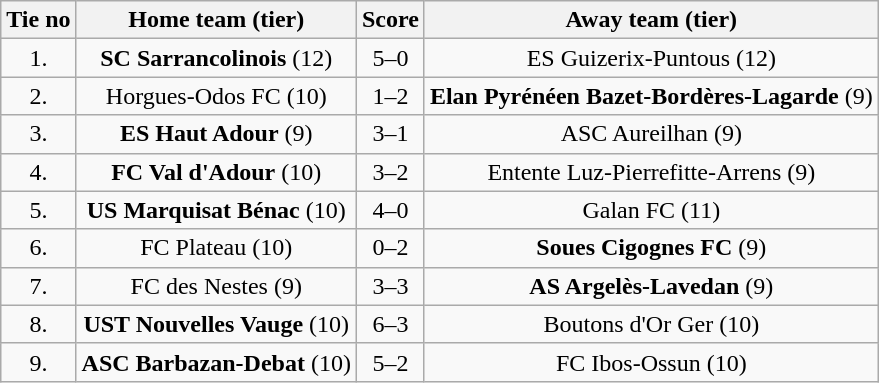<table class="wikitable" style="text-align: center">
<tr>
<th>Tie no</th>
<th>Home team (tier)</th>
<th>Score</th>
<th>Away team (tier)</th>
</tr>
<tr>
<td>1.</td>
<td><strong>SC Sarrancolinois</strong> (12)</td>
<td>5–0</td>
<td>ES Guizerix-Puntous (12)</td>
</tr>
<tr>
<td>2.</td>
<td>Horgues-Odos FC (10)</td>
<td>1–2</td>
<td><strong>Elan Pyrénéen Bazet-Bordères-Lagarde</strong> (9)</td>
</tr>
<tr>
<td>3.</td>
<td><strong>ES Haut Adour</strong> (9)</td>
<td>3–1</td>
<td>ASC Aureilhan (9)</td>
</tr>
<tr>
<td>4.</td>
<td><strong>FC Val d'Adour</strong> (10)</td>
<td>3–2 </td>
<td>Entente Luz-Pierrefitte-Arrens (9)</td>
</tr>
<tr>
<td>5.</td>
<td><strong>US Marquisat Bénac</strong> (10)</td>
<td>4–0</td>
<td>Galan FC (11)</td>
</tr>
<tr>
<td>6.</td>
<td>FC Plateau (10)</td>
<td>0–2</td>
<td><strong>Soues Cigognes FC</strong> (9)</td>
</tr>
<tr>
<td>7.</td>
<td>FC des Nestes (9)</td>
<td>3–3 </td>
<td><strong>AS Argelès-Lavedan</strong> (9)</td>
</tr>
<tr>
<td>8.</td>
<td><strong>UST Nouvelles Vauge</strong> (10)</td>
<td>6–3 </td>
<td>Boutons d'Or Ger (10)</td>
</tr>
<tr>
<td>9.</td>
<td><strong>ASC Barbazan-Debat</strong> (10)</td>
<td>5–2</td>
<td>FC Ibos-Ossun (10)</td>
</tr>
</table>
